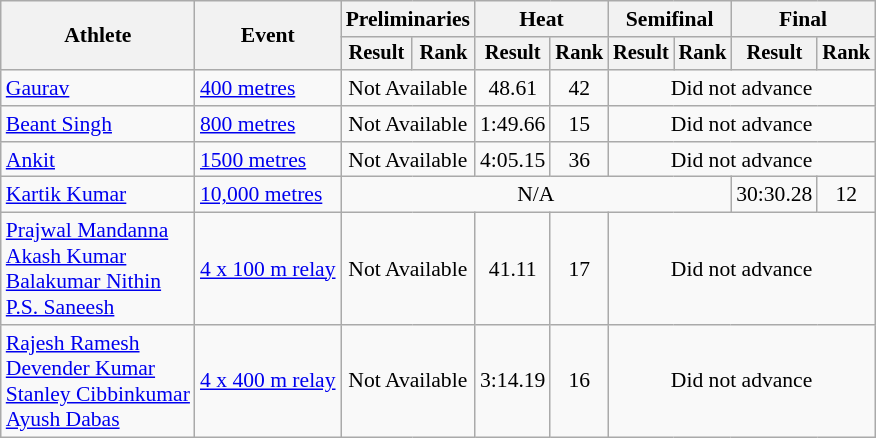<table class="wikitable" style="font-size:90%">
<tr>
<th rowspan="2">Athlete</th>
<th rowspan="2">Event</th>
<th colspan="2">Preliminaries</th>
<th colspan="2">Heat</th>
<th colspan="2">Semifinal</th>
<th colspan="2">Final</th>
</tr>
<tr style="font-size:95%">
<th>Result</th>
<th>Rank</th>
<th>Result</th>
<th>Rank</th>
<th>Result</th>
<th>Rank</th>
<th>Result</th>
<th>Rank</th>
</tr>
<tr style="text-align:center">
<td style="text-align:left"><a href='#'>Gaurav</a></td>
<td style="text-align:left"><a href='#'>400 metres</a></td>
<td colspan="2">Not Available</td>
<td>48.61</td>
<td>42</td>
<td colspan="4">Did not advance</td>
</tr>
<tr style="text-align:center">
<td style="text-align:left"><a href='#'>Beant Singh</a></td>
<td style="text-align:left"><a href='#'>800 metres</a></td>
<td colspan="2">Not Available</td>
<td>1:49.66</td>
<td>15</td>
<td colspan="4">Did not advance</td>
</tr>
<tr style="text-align:center">
<td style="text-align:left"><a href='#'>Ankit</a></td>
<td style="text-align:left"><a href='#'>1500 metres</a></td>
<td colspan="2">Not Available</td>
<td>4:05.15</td>
<td>36</td>
<td colspan="4">Did not advance</td>
</tr>
<tr style="text-align:center">
<td style="text-align:left"><a href='#'>Kartik Kumar</a></td>
<td style="text-align:left"><a href='#'>10,000 metres</a></td>
<td colspan="6">N/A</td>
<td>30:30.28</td>
<td>12</td>
</tr>
<tr style="text-align:center">
<td style="text-align:left"><a href='#'>Prajwal Mandanna</a><br><a href='#'>Akash Kumar</a><br><a href='#'>Balakumar Nithin</a><br><a href='#'>P.S. Saneesh</a></td>
<td style="text-align:left"><a href='#'>4 x 100 m relay</a></td>
<td colspan="2">Not Available</td>
<td>41.11</td>
<td>17</td>
<td colspan="4">Did not advance</td>
</tr>
<tr style="text-align:center">
<td style="text-align:left"><a href='#'>Rajesh Ramesh</a><br><a href='#'>Devender Kumar</a><br><a href='#'>Stanley Cibbinkumar</a><br><a href='#'>Ayush Dabas</a></td>
<td style="text-align:left"><a href='#'>4 x 400 m relay</a></td>
<td colspan="2">Not Available</td>
<td>3:14.19</td>
<td>16</td>
<td colspan="4">Did not advance</td>
</tr>
</table>
